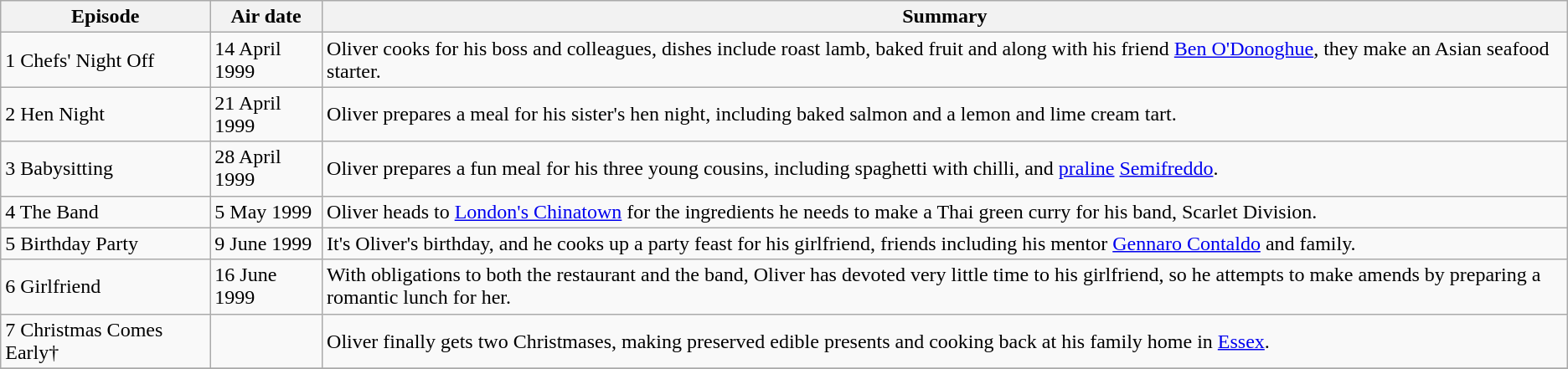<table class="wikitable">
<tr>
<th>Episode</th>
<th>Air date</th>
<th>Summary</th>
</tr>
<tr>
<td>1 Chefs' Night Off</td>
<td>14 April 1999</td>
<td>Oliver cooks for his boss and colleagues, dishes include roast lamb, baked fruit and along with his friend <a href='#'>Ben O'Donoghue</a>, they make an Asian seafood starter.</td>
</tr>
<tr>
<td>2 Hen Night</td>
<td>21 April 1999</td>
<td>Oliver prepares a meal for his sister's hen night, including baked salmon and a lemon and lime cream tart.</td>
</tr>
<tr>
<td>3 Babysitting</td>
<td>28 April 1999</td>
<td>Oliver prepares a fun meal for his three young cousins, including spaghetti with chilli, and <a href='#'>praline</a> <a href='#'>Semifreddo</a>.</td>
</tr>
<tr>
<td>4 The Band</td>
<td>5 May 1999</td>
<td>Oliver heads to <a href='#'>London's Chinatown</a> for the ingredients he needs to make a Thai green curry for his band, Scarlet Division.</td>
</tr>
<tr>
<td>5 Birthday Party</td>
<td>9 June 1999</td>
<td>It's Oliver's birthday, and he cooks up a party feast for his girlfriend, friends including his mentor <a href='#'>Gennaro Contaldo</a> and family.</td>
</tr>
<tr>
<td>6 Girlfriend</td>
<td>16 June 1999</td>
<td>With obligations to both the restaurant and the band, Oliver has devoted very little time to his girlfriend, so he attempts to make amends by preparing a romantic lunch for her.</td>
</tr>
<tr>
<td>7 Christmas Comes Early†</td>
<td></td>
<td>Oliver finally gets two Christmases, making preserved edible presents and cooking back at his family home in <a href='#'>Essex</a>.</td>
</tr>
<tr>
</tr>
</table>
